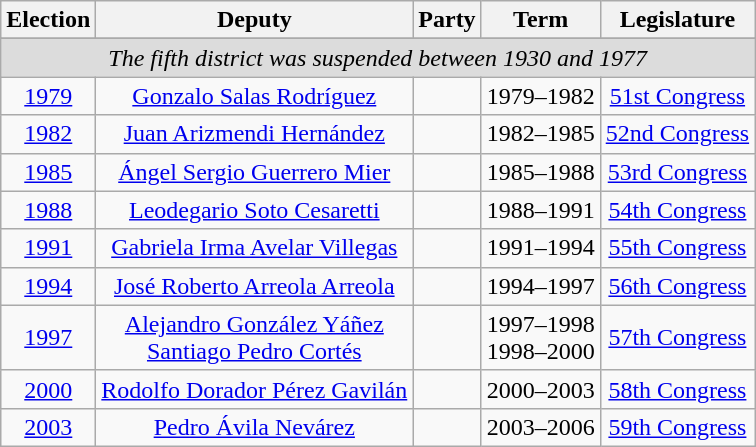<table class="wikitable sortable" style="text-align: center">
<tr>
<th>Election</th>
<th class="unsortable">Deputy</th>
<th class="unsortable">Party</th>
<th class="unsortable">Term</th>
<th class="unsortable">Legislature</th>
</tr>
<tr>
</tr>
<tr align=center style="background:Gainsboro;">
<td colspan=6> <em>The fifth district was suspended between 1930 and 1977</em></td>
</tr>
<tr>
<td><a href='#'>1979</a></td>
<td><a href='#'>Gonzalo Salas Rodríguez</a></td>
<td></td>
<td>1979–1982</td>
<td><a href='#'>51st Congress</a></td>
</tr>
<tr>
<td><a href='#'>1982</a></td>
<td><a href='#'>Juan Arizmendi Hernández</a></td>
<td></td>
<td>1982–1985</td>
<td><a href='#'>52nd Congress</a></td>
</tr>
<tr>
<td><a href='#'>1985</a></td>
<td><a href='#'>Ángel Sergio Guerrero Mier</a></td>
<td></td>
<td>1985–1988</td>
<td><a href='#'>53rd Congress</a></td>
</tr>
<tr>
<td><a href='#'>1988</a></td>
<td><a href='#'>Leodegario Soto Cesaretti</a></td>
<td></td>
<td>1988–1991</td>
<td><a href='#'>54th Congress</a></td>
</tr>
<tr>
<td><a href='#'>1991</a></td>
<td><a href='#'>Gabriela Irma Avelar Villegas</a></td>
<td></td>
<td>1991–1994</td>
<td><a href='#'>55th Congress</a></td>
</tr>
<tr>
<td><a href='#'>1994</a></td>
<td><a href='#'>José Roberto Arreola Arreola</a></td>
<td></td>
<td>1994–1997</td>
<td><a href='#'>56th Congress</a></td>
</tr>
<tr>
<td><a href='#'>1997</a></td>
<td><a href='#'>Alejandro González Yáñez</a><br><a href='#'>Santiago Pedro Cortés</a></td>
<td></td>
<td>1997–1998<br>1998–2000</td>
<td><a href='#'>57th Congress</a></td>
</tr>
<tr>
<td><a href='#'>2000</a></td>
<td><a href='#'>Rodolfo Dorador Pérez Gavilán</a></td>
<td></td>
<td>2000–2003</td>
<td><a href='#'>58th Congress</a></td>
</tr>
<tr>
<td><a href='#'>2003</a></td>
<td><a href='#'>Pedro Ávila Nevárez</a></td>
<td></td>
<td>2003–2006</td>
<td><a href='#'>59th Congress</a></td>
</tr>
</table>
